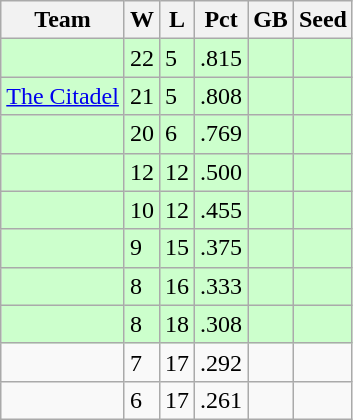<table class="wikitable">
<tr>
<th>Team</th>
<th>W</th>
<th>L</th>
<th>Pct</th>
<th>GB</th>
<th>Seed</th>
</tr>
<tr bgcolor="#ccffcc">
<td></td>
<td>22</td>
<td>5</td>
<td>.815</td>
<td></td>
<td></td>
</tr>
<tr bgcolor="#ccffcc">
<td><a href='#'>The Citadel</a></td>
<td>21</td>
<td>5</td>
<td>.808</td>
<td></td>
<td></td>
</tr>
<tr bgcolor="#ccffcc">
<td></td>
<td>20</td>
<td>6</td>
<td>.769</td>
<td></td>
<td></td>
</tr>
<tr bgcolor="#ccffcc">
<td></td>
<td>12</td>
<td>12</td>
<td>.500</td>
<td></td>
<td></td>
</tr>
<tr bgcolor="#ccffcc">
<td></td>
<td>10</td>
<td>12</td>
<td>.455</td>
<td></td>
<td></td>
</tr>
<tr bgcolor="#ccffcc">
<td></td>
<td>9</td>
<td>15</td>
<td>.375</td>
<td></td>
<td></td>
</tr>
<tr bgcolor="#ccffcc">
<td></td>
<td>8</td>
<td>16</td>
<td>.333</td>
<td></td>
<td></td>
</tr>
<tr bgcolor="#ccffcc">
<td></td>
<td>8</td>
<td>18</td>
<td>.308</td>
<td></td>
<td></td>
</tr>
<tr>
<td></td>
<td>7</td>
<td>17</td>
<td>.292</td>
<td></td>
<td></td>
</tr>
<tr>
<td></td>
<td>6</td>
<td>17</td>
<td>.261</td>
<td></td>
<td></td>
</tr>
</table>
